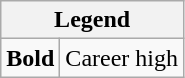<table class="wikitable">
<tr>
<th colspan="2">Legend</th>
</tr>
<tr>
<td><strong>Bold</strong></td>
<td>Career high</td>
</tr>
</table>
